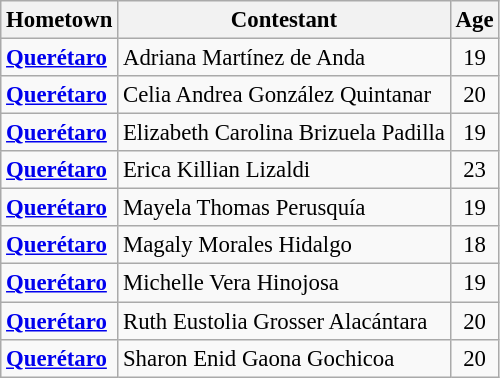<table class="wikitable sortable" style="font-size: 95%;">
<tr>
<th>Hometown</th>
<th>Contestant</th>
<th>Age</th>
</tr>
<tr>
<td><strong><a href='#'>Querétaro</a></strong></td>
<td>Adriana Martínez de Anda</td>
<td align="center">19</td>
</tr>
<tr>
<td><strong><a href='#'>Querétaro</a></strong></td>
<td>Celia Andrea González Quintanar</td>
<td align="center">20</td>
</tr>
<tr>
<td><strong><a href='#'>Querétaro</a></strong></td>
<td>Elizabeth Carolina Brizuela Padilla</td>
<td align="center">19</td>
</tr>
<tr>
<td><strong><a href='#'>Querétaro</a></strong></td>
<td>Erica Killian Lizaldi</td>
<td align="center">23</td>
</tr>
<tr>
<td><strong><a href='#'>Querétaro</a></strong></td>
<td>Mayela Thomas Perusquía</td>
<td align="center">19</td>
</tr>
<tr>
<td><strong><a href='#'>Querétaro</a></strong></td>
<td>Magaly Morales Hidalgo</td>
<td align="center">18</td>
</tr>
<tr>
<td><strong><a href='#'>Querétaro</a></strong></td>
<td>Michelle Vera Hinojosa</td>
<td align="center">19</td>
</tr>
<tr>
<td><strong><a href='#'>Querétaro</a></strong></td>
<td>Ruth Eustolia Grosser Alacántara</td>
<td align="center">20</td>
</tr>
<tr>
<td><strong><a href='#'>Querétaro</a></strong></td>
<td>Sharon Enid Gaona Gochicoa</td>
<td align="center">20</td>
</tr>
</table>
